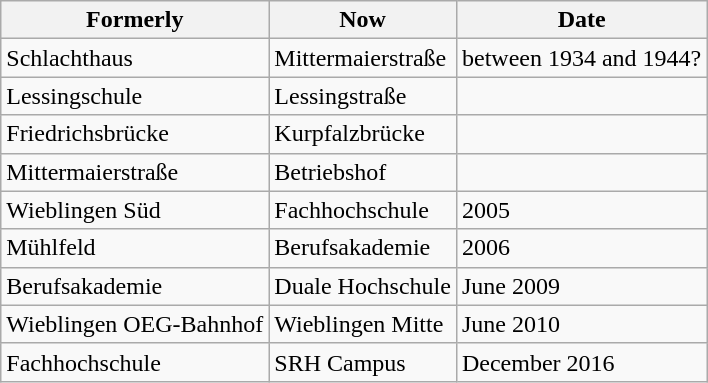<table class="wikitable">
<tr>
<th>Formerly</th>
<th>Now</th>
<th>Date</th>
</tr>
<tr>
<td>Schlachthaus</td>
<td>Mittermaierstraße</td>
<td>between 1934 and 1944?</td>
</tr>
<tr>
<td>Lessingschule</td>
<td>Lessingstraße</td>
<td></td>
</tr>
<tr>
<td>Friedrichsbrücke</td>
<td>Kurpfalzbrücke</td>
<td></td>
</tr>
<tr>
<td>Mittermaierstraße</td>
<td>Betriebshof</td>
<td></td>
</tr>
<tr>
<td>Wieblingen Süd</td>
<td>Fachhochschule</td>
<td>2005</td>
</tr>
<tr>
<td>Mühlfeld</td>
<td>Berufsakademie</td>
<td>2006</td>
</tr>
<tr>
<td>Berufsakademie</td>
<td>Duale Hochschule</td>
<td>June 2009</td>
</tr>
<tr>
<td>Wieblingen OEG-Bahnhof</td>
<td>Wieblingen Mitte</td>
<td>June 2010</td>
</tr>
<tr>
<td>Fachhochschule</td>
<td>SRH Campus</td>
<td>December 2016</td>
</tr>
</table>
